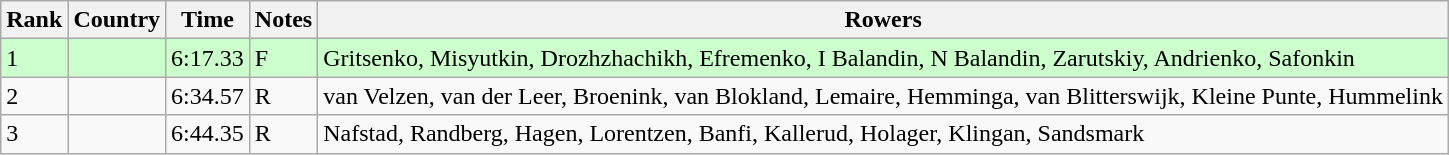<table class="wikitable">
<tr>
<th>Rank</th>
<th>Country</th>
<th>Time</th>
<th>Notes</th>
<th>Rowers</th>
</tr>
<tr bgcolor=ccffcc>
<td>1</td>
<td></td>
<td>6:17.33</td>
<td>F</td>
<td>Gritsenko, Misyutkin, Drozhzhachikh, Efremenko, I Balandin, N Balandin, Zarutskiy, Andrienko, Safonkin</td>
</tr>
<tr>
<td>2</td>
<td></td>
<td>6:34.57</td>
<td>R</td>
<td>van Velzen, van der Leer, Broenink, van Blokland, Lemaire, Hemminga, van Blitterswijk, Kleine Punte, Hummelink</td>
</tr>
<tr>
<td>3</td>
<td></td>
<td>6:44.35</td>
<td>R</td>
<td>Nafstad, Randberg, Hagen, Lorentzen, Banfi, Kallerud, Holager, Klingan, Sandsmark</td>
</tr>
</table>
